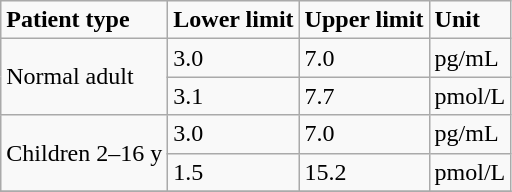<table class="wikitable">
<tr>
<td><strong>Patient type</strong></td>
<td><strong>Lower limit</strong></td>
<td><strong>Upper limit</strong></td>
<td><strong>Unit</strong></td>
</tr>
<tr>
<td rowspan=2>Normal adult</td>
<td>3.0</td>
<td>7.0</td>
<td>pg/mL</td>
</tr>
<tr>
<td>3.1</td>
<td>7.7</td>
<td>pmol/L</td>
</tr>
<tr>
<td rowspan=2>Children 2–16 y</td>
<td>3.0</td>
<td>7.0</td>
<td>pg/mL</td>
</tr>
<tr>
<td>1.5</td>
<td>15.2</td>
<td>pmol/L</td>
</tr>
<tr>
</tr>
</table>
